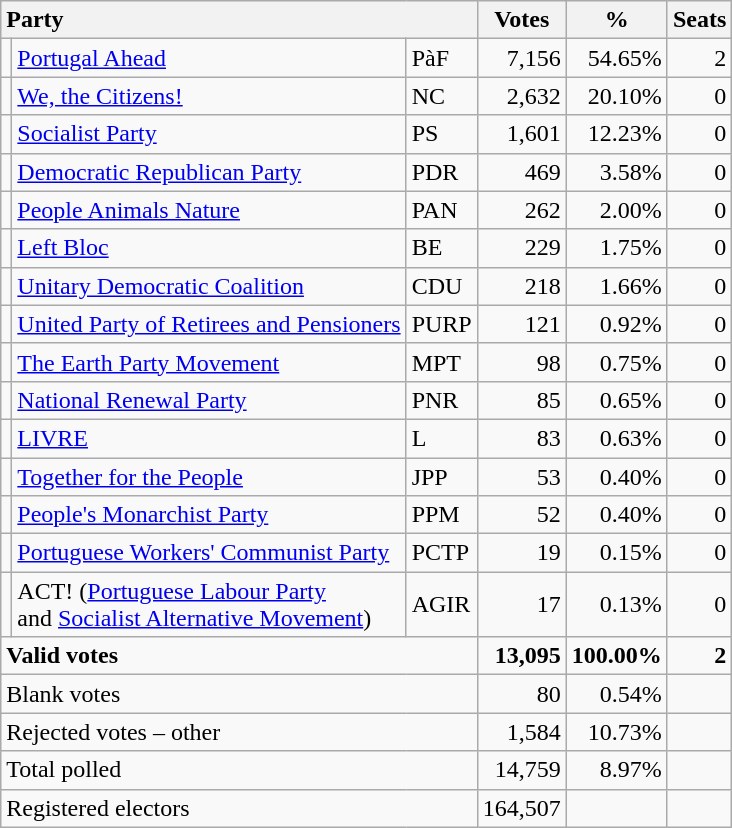<table class="wikitable" border="1" style="text-align:right;">
<tr>
<th style="text-align:left;" colspan=3>Party</th>
<th align=center width="50">Votes</th>
<th align=center width="50">%</th>
<th align=center>Seats</th>
</tr>
<tr>
<td></td>
<td align=left><a href='#'>Portugal Ahead</a></td>
<td align=left>PàF</td>
<td>7,156</td>
<td>54.65%</td>
<td>2</td>
</tr>
<tr>
<td></td>
<td align=left><a href='#'>We, the Citizens!</a></td>
<td align=left>NC</td>
<td>2,632</td>
<td>20.10%</td>
<td>0</td>
</tr>
<tr>
<td></td>
<td align=left><a href='#'>Socialist Party</a></td>
<td align=left>PS</td>
<td>1,601</td>
<td>12.23%</td>
<td>0</td>
</tr>
<tr>
<td></td>
<td align=left><a href='#'>Democratic Republican Party</a></td>
<td align=left>PDR</td>
<td>469</td>
<td>3.58%</td>
<td>0</td>
</tr>
<tr>
<td></td>
<td align=left><a href='#'>People Animals Nature</a></td>
<td align=left>PAN</td>
<td>262</td>
<td>2.00%</td>
<td>0</td>
</tr>
<tr>
<td></td>
<td align=left><a href='#'>Left Bloc</a></td>
<td align=left>BE</td>
<td>229</td>
<td>1.75%</td>
<td>0</td>
</tr>
<tr>
<td></td>
<td align=left style="white-space: nowrap;"><a href='#'>Unitary Democratic Coalition</a></td>
<td align=left>CDU</td>
<td>218</td>
<td>1.66%</td>
<td>0</td>
</tr>
<tr>
<td></td>
<td align=left><a href='#'>United Party of Retirees and Pensioners</a></td>
<td align=left>PURP</td>
<td>121</td>
<td>0.92%</td>
<td>0</td>
</tr>
<tr>
<td></td>
<td align=left><a href='#'>The Earth Party Movement</a></td>
<td align=left>MPT</td>
<td>98</td>
<td>0.75%</td>
<td>0</td>
</tr>
<tr>
<td></td>
<td align=left><a href='#'>National Renewal Party</a></td>
<td align=left>PNR</td>
<td>85</td>
<td>0.65%</td>
<td>0</td>
</tr>
<tr>
<td></td>
<td align=left><a href='#'>LIVRE</a></td>
<td align=left>L</td>
<td>83</td>
<td>0.63%</td>
<td>0</td>
</tr>
<tr>
<td></td>
<td align=left><a href='#'>Together for the People</a></td>
<td align=left>JPP</td>
<td>53</td>
<td>0.40%</td>
<td>0</td>
</tr>
<tr>
<td></td>
<td align=left><a href='#'>People's Monarchist Party</a></td>
<td align=left>PPM</td>
<td>52</td>
<td>0.40%</td>
<td>0</td>
</tr>
<tr>
<td></td>
<td align=left><a href='#'>Portuguese Workers' Communist Party</a></td>
<td align=left>PCTP</td>
<td>19</td>
<td>0.15%</td>
<td>0</td>
</tr>
<tr>
<td></td>
<td align=left>ACT! (<a href='#'>Portuguese Labour Party</a><br>and <a href='#'>Socialist Alternative Movement</a>)</td>
<td align=left>AGIR</td>
<td>17</td>
<td>0.13%</td>
<td>0</td>
</tr>
<tr style="font-weight:bold">
<td align=left colspan=3>Valid votes</td>
<td>13,095</td>
<td>100.00%</td>
<td>2</td>
</tr>
<tr>
<td align=left colspan=3>Blank votes</td>
<td>80</td>
<td>0.54%</td>
<td></td>
</tr>
<tr>
<td align=left colspan=3>Rejected votes – other</td>
<td>1,584</td>
<td>10.73%</td>
<td></td>
</tr>
<tr>
<td align=left colspan=3>Total polled</td>
<td>14,759</td>
<td>8.97%</td>
<td></td>
</tr>
<tr>
<td align=left colspan=3>Registered electors</td>
<td>164,507</td>
<td></td>
<td></td>
</tr>
</table>
